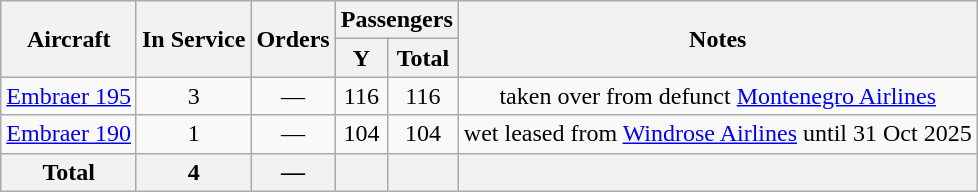<table class="wikitable" style="margin:0.5em auto; text-align:center">
<tr>
<th rowspan="2">Aircraft</th>
<th rowspan="2">In Service</th>
<th rowspan="2">Orders</th>
<th colspan="2">Passengers</th>
<th rowspan="2">Notes</th>
</tr>
<tr>
<th><abbr>Y</abbr></th>
<th>Total</th>
</tr>
<tr>
<td><a href='#'>Embraer 195</a></td>
<td>3</td>
<td>—</td>
<td>116</td>
<td>116</td>
<td>taken over from defunct <a href='#'>Montenegro Airlines</a></td>
</tr>
<tr>
<td><a href='#'>Embraer 190</a></td>
<td>1</td>
<td>—</td>
<td>104</td>
<td>104</td>
<td>wet leased from <a href='#'>Windrose Airlines</a> until 31 Oct 2025</td>
</tr>
<tr>
<th>Total</th>
<th>4</th>
<th>—</th>
<th></th>
<th></th>
<th></th>
</tr>
</table>
